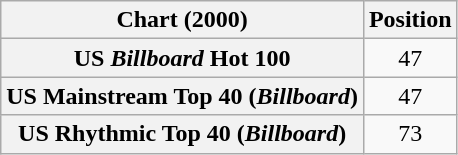<table class="wikitable sortable plainrowheaders" style="text-align:center">
<tr>
<th>Chart (2000)</th>
<th>Position</th>
</tr>
<tr>
<th scope="row">US <em>Billboard</em> Hot 100</th>
<td>47</td>
</tr>
<tr>
<th scope="row">US Mainstream Top 40 (<em>Billboard</em>)</th>
<td>47</td>
</tr>
<tr>
<th scope="row">US Rhythmic Top 40 (<em>Billboard</em>)</th>
<td>73</td>
</tr>
</table>
